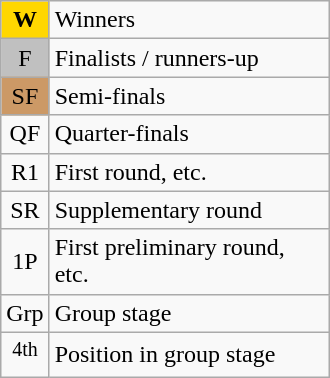<table class="wikitable" style="width:220px">
<tr>
<td bgcolor=Gold style=text-align:center><strong>W</strong></td>
<td style=text-align:left>Winners</td>
</tr>
<tr>
<td bgcolor=Silver style=text-align:center>F</td>
<td style=text-align:left>Finalists / runners-up</td>
</tr>
<tr>
<td bgcolor=#CC9966 style=text-align:center>SF</td>
<td style=text-align:left>Semi-finals</td>
</tr>
<tr>
<td style=text-align:center>QF</td>
<td style=text-align:left>Quarter-finals</td>
</tr>
<tr>
<td style=text-align:center>R1</td>
<td style=text-align:left>First round, etc.</td>
</tr>
<tr>
<td style=text-align:center>SR</td>
<td style=text-align:left>Supplementary round</td>
</tr>
<tr>
<td style=text-align:center>1P</td>
<td style=text-align:left>First preliminary round, etc.</td>
</tr>
<tr>
<td style=text-align:center>Grp</td>
<td style=text-align:left>Group stage</td>
</tr>
<tr>
<td style=text-align:center><sup>4th</sup></td>
<td style=text-align:left>Position in group stage</td>
</tr>
</table>
